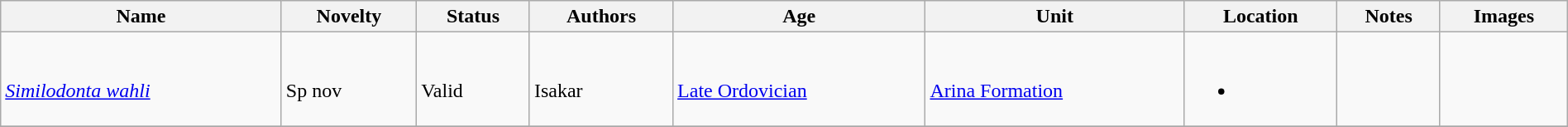<table class="wikitable sortable" align="center" width="100%">
<tr>
<th>Name</th>
<th>Novelty</th>
<th>Status</th>
<th>Authors</th>
<th>Age</th>
<th>Unit</th>
<th>Location</th>
<th>Notes</th>
<th>Images</th>
</tr>
<tr>
<td><br><em><a href='#'>Similodonta wahli</a></em></td>
<td><br>Sp nov</td>
<td><br>Valid</td>
<td><br>Isakar</td>
<td><br><a href='#'>Late Ordovician</a></td>
<td><br><a href='#'>Arina Formation</a></td>
<td><br><ul><li></li></ul></td>
<td></td>
<td></td>
</tr>
<tr>
</tr>
</table>
